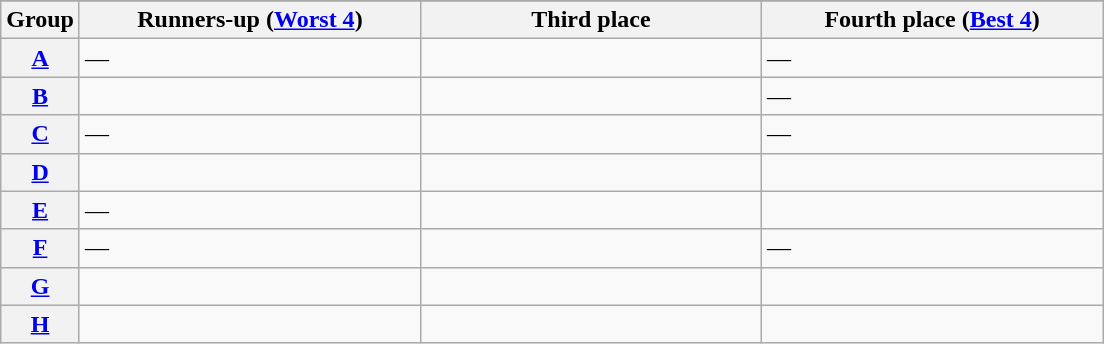<table class="wikitable">
<tr>
</tr>
<tr>
<th>Group</th>
<th width=220>Runners-up (<a href='#'>Worst 4</a>)</th>
<th width=220>Third place</th>
<th width=220>Fourth place (<a href='#'>Best 4</a>)</th>
</tr>
<tr>
<th><a href='#'>A</a></th>
<td>—</td>
<td></td>
<td>—</td>
</tr>
<tr>
<th><a href='#'>B</a></th>
<td></td>
<td></td>
<td>—</td>
</tr>
<tr>
<th><a href='#'>C</a></th>
<td>—</td>
<td></td>
<td>—</td>
</tr>
<tr>
<th><a href='#'>D</a></th>
<td></td>
<td></td>
<td><del></del></td>
</tr>
<tr>
<th><a href='#'>E</a></th>
<td>—</td>
<td></td>
<td></td>
</tr>
<tr>
<th><a href='#'>F</a></th>
<td>—</td>
<td></td>
<td>—</td>
</tr>
<tr>
<th><a href='#'>G</a></th>
<td></td>
<td><del></del></td>
<td></td>
</tr>
<tr>
<th><a href='#'>H</a></th>
<td></td>
<td></td>
<td></td>
</tr>
</table>
